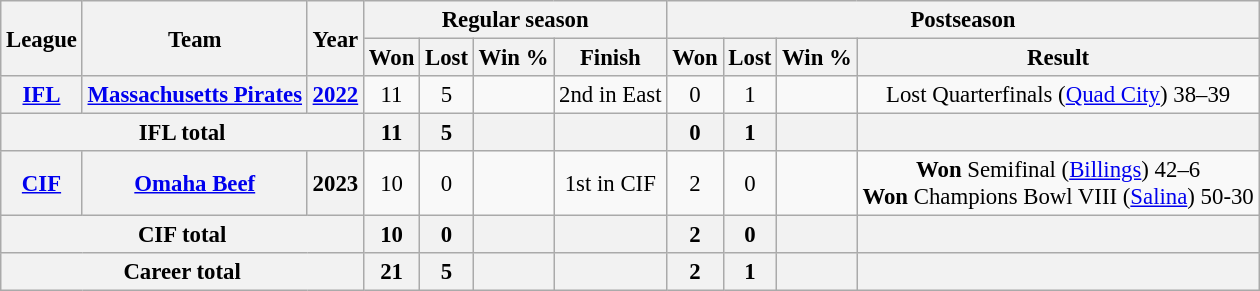<table class="wikitable" style="font-size: 95%; text-align:center;">
<tr>
<th rowspan=2>League</th>
<th rowspan=2>Team</th>
<th rowspan=2>Year</th>
<th colspan=4>Regular season</th>
<th colspan=4>Postseason</th>
</tr>
<tr>
<th>Won</th>
<th>Lost</th>
<th>Win %</th>
<th>Finish</th>
<th>Won</th>
<th>Lost</th>
<th>Win %</th>
<th>Result</th>
</tr>
<tr ! |->
<th><a href='#'>IFL</a></th>
<th><a href='#'>Massachusetts Pirates</a></th>
<th><a href='#'>2022</a></th>
<td>11</td>
<td>5</td>
<td></td>
<td>2nd in East</td>
<td>0</td>
<td>1</td>
<td></td>
<td>Lost Quarterfinals (<a href='#'>Quad City</a>) 38–39</td>
</tr>
<tr>
<th colspan=3>IFL total</th>
<th>11</th>
<th>5</th>
<th></th>
<th></th>
<th>0</th>
<th>1</th>
<th></th>
<th></th>
</tr>
<tr>
<th><a href='#'>CIF</a></th>
<th><a href='#'>Omaha Beef</a></th>
<th>2023</th>
<td>10</td>
<td>0</td>
<td></td>
<td>1st in CIF</td>
<td>2</td>
<td>0</td>
<td></td>
<td><strong>Won</strong> Semifinal (<a href='#'>Billings</a>) 42–6<br> <strong>Won</strong> Champions Bowl VIII (<a href='#'>Salina</a>) 50-30</td>
</tr>
<tr>
<th colspan=3>CIF total</th>
<th>10</th>
<th>0</th>
<th></th>
<th></th>
<th>2</th>
<th>0</th>
<th></th>
<th></th>
</tr>
<tr>
<th colspan=3>Career total</th>
<th>21</th>
<th>5</th>
<th></th>
<th></th>
<th>2</th>
<th>1</th>
<th></th>
<th></th>
</tr>
</table>
